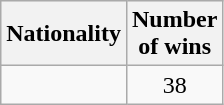<table class="wikitable">
<tr style="background:#efefef;">
<th>Nationality</th>
<th>Number<br>of wins</th>
</tr>
<tr>
<td></td>
<td align=center>38</td>
</tr>
</table>
